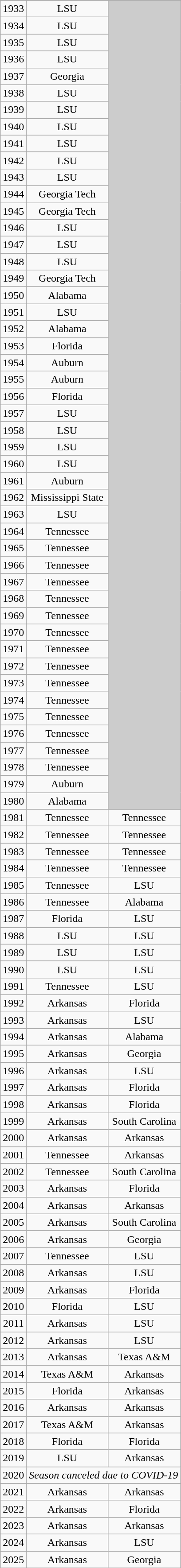<table class="wikitable" style="text-align: center;">
<tr>
</tr>
<tr>
<td>1933</td>
<td>LSU</td>
<td bgcolor="#cccccc" rowspan="48"></td>
</tr>
<tr>
<td>1934</td>
<td>LSU</td>
</tr>
<tr>
<td>1935</td>
<td>LSU</td>
</tr>
<tr>
<td>1936</td>
<td>LSU</td>
</tr>
<tr>
<td>1937</td>
<td>Georgia</td>
</tr>
<tr>
<td>1938</td>
<td>LSU</td>
</tr>
<tr>
<td>1939</td>
<td>LSU</td>
</tr>
<tr>
<td>1940</td>
<td>LSU</td>
</tr>
<tr>
<td>1941</td>
<td>LSU</td>
</tr>
<tr>
<td>1942</td>
<td>LSU</td>
</tr>
<tr>
<td>1943</td>
<td>LSU</td>
</tr>
<tr>
<td>1944</td>
<td>Georgia Tech</td>
</tr>
<tr>
<td>1945</td>
<td>Georgia Tech</td>
</tr>
<tr>
<td>1946</td>
<td>LSU</td>
</tr>
<tr>
<td>1947</td>
<td>LSU</td>
</tr>
<tr>
<td>1948</td>
<td>LSU</td>
</tr>
<tr>
<td>1949</td>
<td>Georgia Tech</td>
</tr>
<tr>
<td>1950</td>
<td>Alabama</td>
</tr>
<tr>
<td>1951</td>
<td>LSU</td>
</tr>
<tr>
<td>1952</td>
<td>Alabama</td>
</tr>
<tr>
<td>1953</td>
<td>Florida</td>
</tr>
<tr>
<td>1954</td>
<td>Auburn</td>
</tr>
<tr>
<td>1955</td>
<td>Auburn</td>
</tr>
<tr>
<td>1956</td>
<td>Florida</td>
</tr>
<tr>
<td>1957</td>
<td>LSU</td>
</tr>
<tr>
<td>1958</td>
<td>LSU</td>
</tr>
<tr>
<td>1959</td>
<td>LSU</td>
</tr>
<tr>
<td>1960</td>
<td>LSU</td>
</tr>
<tr>
<td>1961</td>
<td>Auburn</td>
</tr>
<tr>
<td>1962</td>
<td>Mississippi State</td>
</tr>
<tr>
<td>1963</td>
<td>LSU</td>
</tr>
<tr>
<td>1964</td>
<td>Tennessee</td>
</tr>
<tr>
<td>1965</td>
<td>Tennessee</td>
</tr>
<tr>
<td>1966</td>
<td>Tennessee</td>
</tr>
<tr>
<td>1967</td>
<td>Tennessee</td>
</tr>
<tr>
<td>1968</td>
<td>Tennessee</td>
</tr>
<tr>
<td>1969</td>
<td>Tennessee</td>
</tr>
<tr>
<td>1970</td>
<td>Tennessee</td>
</tr>
<tr>
<td>1971</td>
<td>Tennessee</td>
</tr>
<tr>
<td>1972</td>
<td>Tennessee</td>
</tr>
<tr>
<td>1973</td>
<td>Tennessee</td>
</tr>
<tr>
<td>1974</td>
<td>Tennessee</td>
</tr>
<tr>
<td>1975</td>
<td>Tennessee</td>
</tr>
<tr>
<td>1976</td>
<td>Tennessee</td>
</tr>
<tr>
<td>1977</td>
<td>Tennessee</td>
</tr>
<tr>
<td>1978</td>
<td>Tennessee</td>
</tr>
<tr>
<td>1979</td>
<td>Auburn</td>
</tr>
<tr>
<td>1980</td>
<td>Alabama</td>
</tr>
<tr>
<td>1981</td>
<td>Tennessee</td>
<td>Tennessee</td>
</tr>
<tr>
<td>1982</td>
<td>Tennessee</td>
<td>Tennessee</td>
</tr>
<tr>
<td>1983</td>
<td>Tennessee</td>
<td>Tennessee</td>
</tr>
<tr>
<td>1984</td>
<td>Tennessee</td>
<td>Tennessee</td>
</tr>
<tr>
<td>1985</td>
<td>Tennessee</td>
<td>LSU</td>
</tr>
<tr>
<td>1986</td>
<td>Tennessee</td>
<td>Alabama</td>
</tr>
<tr>
<td>1987</td>
<td>Florida</td>
<td>LSU</td>
</tr>
<tr>
<td>1988</td>
<td>LSU</td>
<td>LSU</td>
</tr>
<tr>
<td>1989</td>
<td>LSU</td>
<td>LSU</td>
</tr>
<tr>
<td>1990</td>
<td>LSU</td>
<td>LSU</td>
</tr>
<tr>
<td>1991</td>
<td>Tennessee</td>
<td>LSU</td>
</tr>
<tr>
<td>1992</td>
<td>Arkansas</td>
<td>Florida</td>
</tr>
<tr>
<td>1993</td>
<td>Arkansas</td>
<td>LSU</td>
</tr>
<tr>
<td>1994</td>
<td>Arkansas</td>
<td>Alabama</td>
</tr>
<tr>
<td>1995</td>
<td>Arkansas</td>
<td>Georgia</td>
</tr>
<tr>
<td>1996</td>
<td>Arkansas</td>
<td>LSU</td>
</tr>
<tr>
<td>1997</td>
<td>Arkansas</td>
<td>Florida</td>
</tr>
<tr>
<td>1998</td>
<td>Arkansas</td>
<td>Florida</td>
</tr>
<tr>
<td>1999</td>
<td>Arkansas</td>
<td>South Carolina</td>
</tr>
<tr>
<td>2000</td>
<td>Arkansas</td>
<td>Arkansas</td>
</tr>
<tr>
<td>2001</td>
<td>Tennessee</td>
<td>Arkansas</td>
</tr>
<tr>
<td>2002</td>
<td>Tennessee</td>
<td>South Carolina</td>
</tr>
<tr>
<td>2003</td>
<td>Arkansas</td>
<td>Florida</td>
</tr>
<tr>
<td>2004</td>
<td>Arkansas</td>
<td>Arkansas</td>
</tr>
<tr>
<td>2005</td>
<td>Arkansas</td>
<td>South Carolina</td>
</tr>
<tr>
<td>2006</td>
<td>Arkansas</td>
<td>Georgia</td>
</tr>
<tr>
<td>2007</td>
<td>Tennessee</td>
<td>LSU</td>
</tr>
<tr>
<td>2008</td>
<td>Arkansas</td>
<td>LSU</td>
</tr>
<tr>
<td>2009</td>
<td>Arkansas</td>
<td>Florida</td>
</tr>
<tr>
<td>2010</td>
<td>Florida</td>
<td>LSU</td>
</tr>
<tr>
<td>2011</td>
<td>Arkansas</td>
<td>LSU</td>
</tr>
<tr>
<td>2012</td>
<td>Arkansas</td>
<td>LSU</td>
</tr>
<tr>
<td>2013</td>
<td>Arkansas</td>
<td>Texas A&M</td>
</tr>
<tr>
<td>2014</td>
<td>Texas A&M</td>
<td>Arkansas</td>
</tr>
<tr>
<td>2015</td>
<td>Florida</td>
<td>Arkansas</td>
</tr>
<tr>
<td>2016</td>
<td>Arkansas</td>
<td>Arkansas</td>
</tr>
<tr>
<td>2017</td>
<td>Texas A&M</td>
<td>Arkansas</td>
</tr>
<tr>
<td>2018</td>
<td>Florida</td>
<td>Florida</td>
</tr>
<tr>
<td>2019</td>
<td>LSU</td>
<td>Arkansas</td>
</tr>
<tr>
<td>2020</td>
<td colspan=2><em>Season canceled due to COVID-19</em></td>
</tr>
<tr>
<td>2021</td>
<td>Arkansas</td>
<td>Arkansas</td>
</tr>
<tr>
<td>2022</td>
<td>Arkansas</td>
<td>Florida</td>
</tr>
<tr>
<td>2023</td>
<td>Arkansas</td>
<td>Arkansas</td>
</tr>
<tr>
<td>2024</td>
<td>Arkansas</td>
<td>LSU</td>
</tr>
<tr>
<td>2025</td>
<td>Arkansas</td>
<td>Georgia</td>
</tr>
</table>
